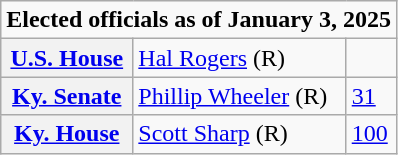<table class=wikitable>
<tr>
<td colspan="3"><strong>Elected officials as of January 3, 2025</strong></td>
</tr>
<tr>
<th scope=row><a href='#'>U.S. House</a></th>
<td><a href='#'>Hal Rogers</a> (R)</td>
<td></td>
</tr>
<tr>
<th scope=row><a href='#'>Ky. Senate</a></th>
<td><a href='#'>Phillip Wheeler</a> (R)</td>
<td><a href='#'>31</a></td>
</tr>
<tr>
<th scope=row><a href='#'>Ky. House</a></th>
<td><a href='#'>Scott Sharp</a> (R)</td>
<td><a href='#'>100</a></td>
</tr>
</table>
